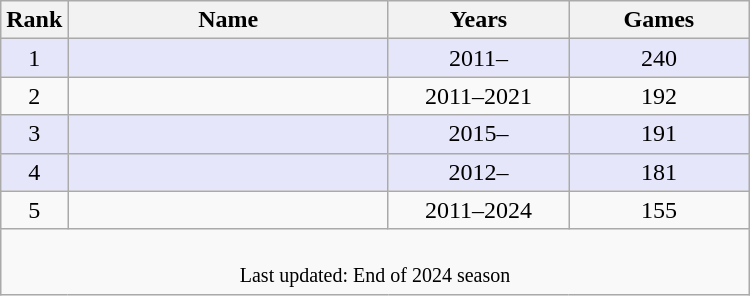<table class="wikitable sortable" style="width:500px; text-align: center">
<tr>
<th width=5%>Rank</th>
<th width=45%>Name</th>
<th width=25%>Years</th>
<th width=25%>Games</th>
</tr>
<tr style="background:lavender;">
<td>1</td>
<td></td>
<td>2011–</td>
<td>240</td>
</tr>
<tr>
<td>2</td>
<td></td>
<td>2011–2021</td>
<td>192</td>
</tr>
<tr style="background:lavender;">
<td>3</td>
<td></td>
<td>2015–</td>
<td>191</td>
</tr>
<tr style="background:lavender;">
<td>4</td>
<td></td>
<td>2012–</td>
<td>181</td>
</tr>
<tr>
<td>5</td>
<td></td>
<td>2011–2024</td>
<td>155</td>
</tr>
<tr class="sortbottom">
<td colspan=5><br><small>Last updated: End of 2024 season</small></td>
</tr>
</table>
